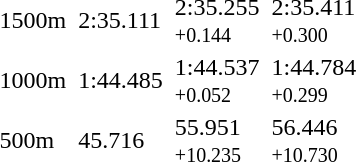<table>
<tr>
<td>1500m</td>
<td></td>
<td>2:35.111</td>
<td></td>
<td>2:35.255<br><small>+0.144</small></td>
<td></td>
<td>2:35.411<br><small>+0.300</small></td>
</tr>
<tr>
<td>1000m</td>
<td></td>
<td>1:44.485</td>
<td></td>
<td>1:44.537<br><small>+0.052</small></td>
<td></td>
<td>1:44.784<br><small>+0.299</small></td>
</tr>
<tr>
<td>500m</td>
<td></td>
<td>45.716</td>
<td></td>
<td>55.951<br><small>+10.235</small></td>
<td></td>
<td>56.446<br><small>+10.730</small></td>
</tr>
</table>
